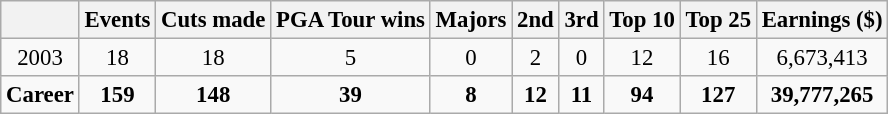<table class=wikitable style="font-size:95%;text-align:center">
<tr>
<th></th>
<th>Events</th>
<th>Cuts made</th>
<th>PGA Tour wins</th>
<th>Majors</th>
<th>2nd</th>
<th>3rd</th>
<th>Top 10</th>
<th>Top 25</th>
<th>Earnings ($)</th>
</tr>
<tr>
<td>2003</td>
<td>18</td>
<td>18</td>
<td>5</td>
<td>0</td>
<td>2</td>
<td>0</td>
<td>12</td>
<td>16</td>
<td>6,673,413</td>
</tr>
<tr>
<td><strong>Career</strong></td>
<td><strong>159</strong></td>
<td><strong>148</strong></td>
<td><strong>39</strong></td>
<td><strong>8</strong></td>
<td><strong>12</strong></td>
<td><strong>11</strong></td>
<td><strong>94</strong></td>
<td><strong>127</strong></td>
<td><strong>39,777,265</strong></td>
</tr>
</table>
